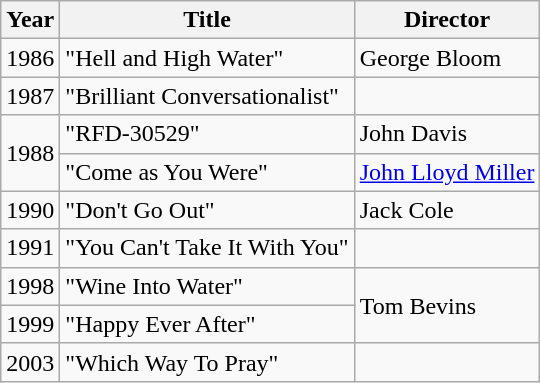<table class="wikitable">
<tr>
<th>Year</th>
<th>Title</th>
<th>Director</th>
</tr>
<tr>
<td>1986</td>
<td>"Hell and High Water"</td>
<td>George Bloom</td>
</tr>
<tr>
<td>1987</td>
<td>"Brilliant Conversationalist"</td>
<td></td>
</tr>
<tr>
<td rowspan="2">1988</td>
<td>"RFD-30529"</td>
<td>John Davis</td>
</tr>
<tr>
<td>"Come as You Were"</td>
<td><a href='#'>John Lloyd Miller</a></td>
</tr>
<tr>
<td>1990</td>
<td>"Don't Go Out" </td>
<td>Jack Cole</td>
</tr>
<tr>
<td>1991</td>
<td>"You Can't Take It With You"</td>
<td></td>
</tr>
<tr>
<td>1998</td>
<td>"Wine Into Water"</td>
<td rowspan="2">Tom Bevins</td>
</tr>
<tr>
<td>1999</td>
<td>"Happy Ever After"</td>
</tr>
<tr>
<td>2003</td>
<td>"Which Way To Pray"</td>
</tr>
</table>
